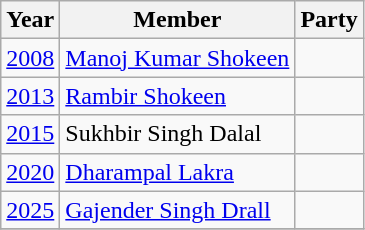<table class="wikitable">
<tr>
<th>Year</th>
<th>Member</th>
<th colspan=2>Party</th>
</tr>
<tr>
<td><a href='#'>2008</a></td>
<td><a href='#'>Manoj Kumar Shokeen</a></td>
<td></td>
</tr>
<tr>
<td><a href='#'>2013</a></td>
<td><a href='#'>Rambir Shokeen</a></td>
<td></td>
</tr>
<tr>
<td><a href='#'>2015</a></td>
<td>Sukhbir Singh Dalal</td>
<td></td>
</tr>
<tr>
<td><a href='#'>2020</a></td>
<td><a href='#'>Dharampal Lakra</a></td>
</tr>
<tr>
<td><a href='#'>2025</a></td>
<td><a href='#'>Gajender Singh Drall</a></td>
<td></td>
</tr>
<tr>
</tr>
</table>
